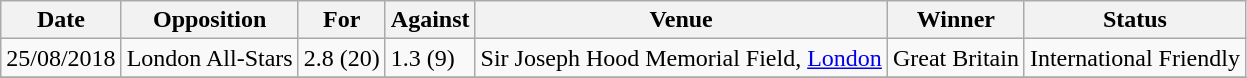<table class="wikitable sortable">
<tr>
<th>Date</th>
<th>Opposition</th>
<th>For</th>
<th>Against</th>
<th>Venue</th>
<th>Winner</th>
<th>Status</th>
</tr>
<tr>
<td>25/08/2018</td>
<td>London All-Stars</td>
<td>2.8 (20)</td>
<td>1.3 (9)</td>
<td>Sir Joseph Hood Memorial Field, <a href='#'>London</a></td>
<td>Great Britain</td>
<td>International Friendly</td>
</tr>
<tr>
</tr>
</table>
